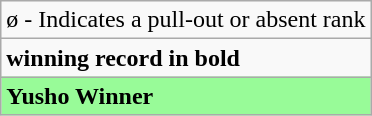<table class="wikitable">
<tr>
<td>ø - Indicates a pull-out or absent rank</td>
</tr>
<tr>
<td><strong>winning record in bold</strong></td>
</tr>
<tr>
<td style="background: PaleGreen;"><strong>Yusho Winner</strong></td>
</tr>
</table>
